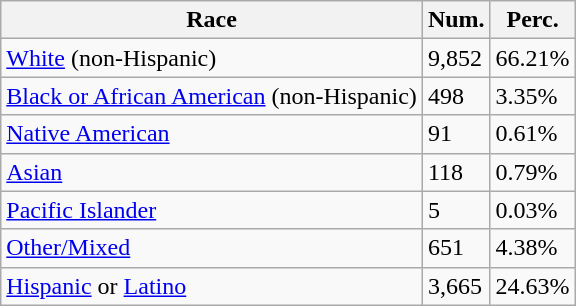<table class="wikitable">
<tr>
<th>Race</th>
<th>Num.</th>
<th>Perc.</th>
</tr>
<tr>
<td><a href='#'>White</a> (non-Hispanic)</td>
<td>9,852</td>
<td>66.21%</td>
</tr>
<tr>
<td><a href='#'>Black or African American</a> (non-Hispanic)</td>
<td>498</td>
<td>3.35%</td>
</tr>
<tr>
<td><a href='#'>Native American</a></td>
<td>91</td>
<td>0.61%</td>
</tr>
<tr>
<td><a href='#'>Asian</a></td>
<td>118</td>
<td>0.79%</td>
</tr>
<tr>
<td><a href='#'>Pacific Islander</a></td>
<td>5</td>
<td>0.03%</td>
</tr>
<tr>
<td><a href='#'>Other/Mixed</a></td>
<td>651</td>
<td>4.38%</td>
</tr>
<tr>
<td><a href='#'>Hispanic</a> or <a href='#'>Latino</a></td>
<td>3,665</td>
<td>24.63%</td>
</tr>
</table>
